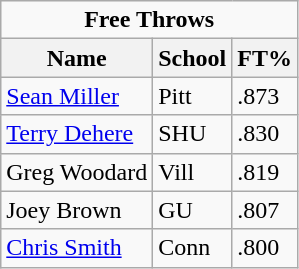<table class="wikitable">
<tr>
<td colspan=3 style="text-align:center;"><strong>Free Throws</strong></td>
</tr>
<tr>
<th>Name</th>
<th>School</th>
<th>FT%</th>
</tr>
<tr>
<td><a href='#'>Sean Miller</a></td>
<td>Pitt</td>
<td>.873</td>
</tr>
<tr>
<td><a href='#'>Terry Dehere</a></td>
<td>SHU</td>
<td>.830</td>
</tr>
<tr>
<td>Greg Woodard</td>
<td>Vill</td>
<td>.819</td>
</tr>
<tr>
<td>Joey Brown</td>
<td>GU</td>
<td>.807</td>
</tr>
<tr>
<td><a href='#'>Chris Smith</a></td>
<td>Conn</td>
<td>.800</td>
</tr>
</table>
